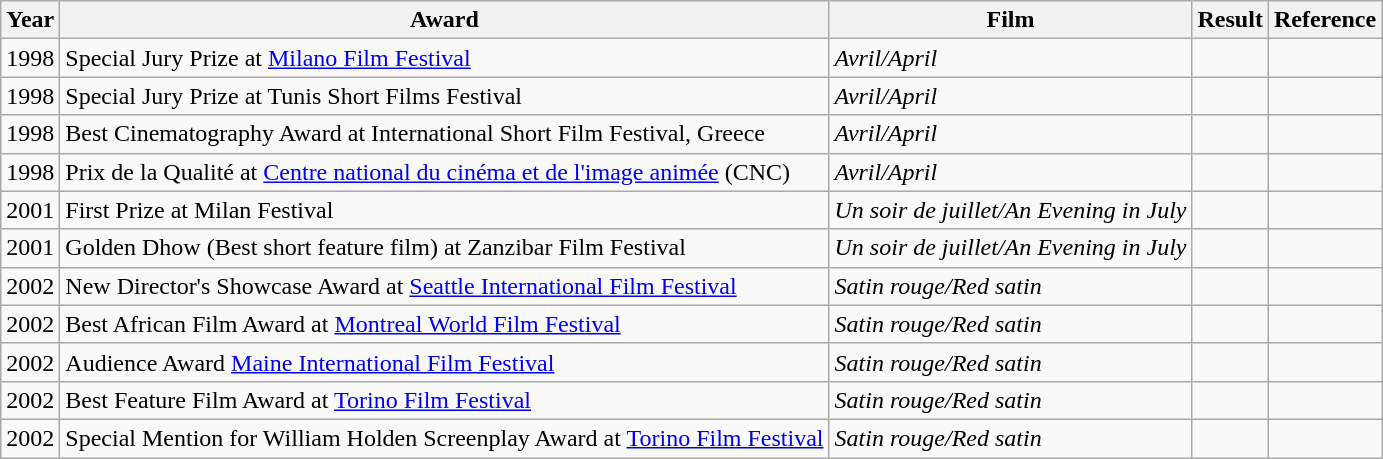<table class="wikitable">
<tr>
<th>Year</th>
<th>Award</th>
<th>Film</th>
<th>Result</th>
<th>Reference</th>
</tr>
<tr>
<td>1998</td>
<td>Special Jury Prize at <a href='#'>Milano Film Festival</a></td>
<td><em>Avril/April</em></td>
<td></td>
<td></td>
</tr>
<tr>
<td>1998</td>
<td>Special Jury Prize at Tunis Short Films Festival</td>
<td><em>Avril/April</em></td>
<td></td>
<td></td>
</tr>
<tr>
<td>1998</td>
<td>Best Cinematography Award at International Short Film Festival, Greece</td>
<td><em>Avril/April</em></td>
<td></td>
<td></td>
</tr>
<tr>
<td>1998</td>
<td>Prix de la Qualité at <a href='#'>Centre national du cinéma et de l'image animée</a> (CNC)</td>
<td><em>Avril/April</em></td>
<td></td>
<td></td>
</tr>
<tr>
<td>2001</td>
<td>First Prize at Milan Festival</td>
<td><em>Un soir de juillet/An Evening in July</em></td>
<td></td>
<td></td>
</tr>
<tr>
<td>2001</td>
<td>Golden Dhow (Best short feature film) at Zanzibar Film Festival</td>
<td><em>Un soir de juillet/An Evening in July</em></td>
<td></td>
<td></td>
</tr>
<tr>
<td>2002</td>
<td>New Director's Showcase Award at <a href='#'>Seattle International Film Festival</a></td>
<td><em>Satin rouge/Red satin</em></td>
<td></td>
<td></td>
</tr>
<tr>
<td>2002</td>
<td>Best African Film Award at <a href='#'>Montreal World Film Festival</a></td>
<td><em>Satin rouge/Red satin</em></td>
<td></td>
<td></td>
</tr>
<tr>
<td>2002</td>
<td>Audience Award <a href='#'>Maine International Film Festival</a></td>
<td><em>Satin rouge/Red satin</em></td>
<td></td>
<td></td>
</tr>
<tr>
<td>2002</td>
<td>Best Feature Film Award at <a href='#'>Torino Film Festival</a></td>
<td><em>Satin rouge/Red satin</em></td>
<td></td>
<td></td>
</tr>
<tr>
<td>2002</td>
<td>Special Mention for William Holden Screenplay Award at <a href='#'>Torino Film Festival</a></td>
<td><em>Satin rouge/Red satin</em></td>
<td></td>
<td></td>
</tr>
</table>
